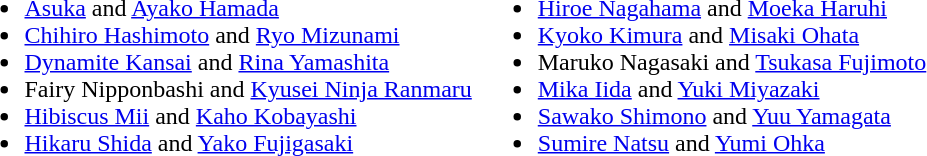<table>
<tr>
<td valign=top><br><ul><li><a href='#'>Asuka</a> and <a href='#'>Ayako Hamada</a><br></li><li><a href='#'>Chihiro Hashimoto</a> and <a href='#'>Ryo Mizunami</a><br></li><li><a href='#'>Dynamite Kansai</a> and <a href='#'>Rina Yamashita</a><br></li><li>Fairy Nipponbashi and <a href='#'>Kyusei Ninja Ranmaru</a><br></li><li><a href='#'>Hibiscus Mii</a> and <a href='#'>Kaho Kobayashi</a><br></li><li><a href='#'>Hikaru Shida</a> and <a href='#'>Yako Fujigasaki</a><br></li></ul></td>
<td valign=top><br><ul><li><a href='#'>Hiroe Nagahama</a> and <a href='#'>Moeka Haruhi</a><br></li><li><a href='#'>Kyoko Kimura</a> and <a href='#'>Misaki Ohata</a><br></li><li>Maruko Nagasaki and <a href='#'>Tsukasa Fujimoto</a><br></li><li><a href='#'>Mika Iida</a> and <a href='#'>Yuki Miyazaki</a><br></li><li><a href='#'>Sawako Shimono</a> and <a href='#'>Yuu Yamagata</a><br></li><li><a href='#'>Sumire Natsu</a> and <a href='#'>Yumi Ohka</a><br></li></ul></td>
</tr>
</table>
